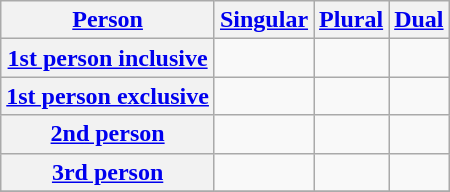<table class="wikitable" style="text-align: center;">
<tr>
<th><a href='#'>Person</a></th>
<th><a href='#'>Singular</a></th>
<th><a href='#'>Plural</a></th>
<th><a href='#'>Dual</a></th>
</tr>
<tr>
<th><a href='#'>1st person inclusive</a></th>
<td></td>
<td></td>
<td></td>
</tr>
<tr>
<th><a href='#'>1st person exclusive</a></th>
<td></td>
<td></td>
<td></td>
</tr>
<tr>
<th><a href='#'>2nd person</a></th>
<td></td>
<td></td>
<td></td>
</tr>
<tr>
<th><a href='#'>3rd person</a></th>
<td></td>
<td></td>
<td></td>
</tr>
<tr>
</tr>
</table>
